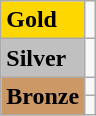<table class="wikitable">
<tr>
<td bgcolor="gold"><strong>Gold</strong></td>
<td></td>
</tr>
<tr>
<td bgcolor="silver"><strong>Silver</strong></td>
<td></td>
</tr>
<tr>
<td rowspan="2" bgcolor="#cc9966"><strong>Bronze</strong></td>
<td></td>
</tr>
<tr>
<td></td>
</tr>
</table>
